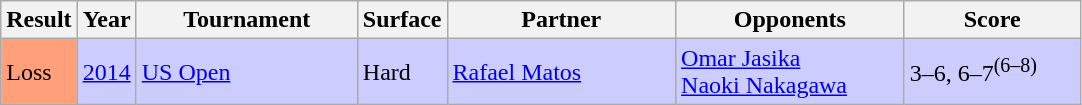<table class="wikitable">
<tr>
<th style="width:40px;">Result</th>
<th style="width:30px;">Year</th>
<th style="width:140px;">Tournament</th>
<th style="width:50px;">Surface</th>
<th style="width:145px;">Partner</th>
<th style="width:145px;">Opponents</th>
<th style="width:110px;" class="unsortable">Score</th>
</tr>
<tr style="background:#ccccff;">
<td bgcolor=ffa07a>Loss</td>
<td><a href='#'>2014</a></td>
<td><a href='#'>US Open</a></td>
<td>Hard</td>
<td> <a href='#'>Rafael Matos</a></td>
<td> <a href='#'>Omar Jasika</a> <br> <a href='#'>Naoki Nakagawa</a></td>
<td>3–6, 6–7<sup>(6–8)</sup></td>
</tr>
</table>
